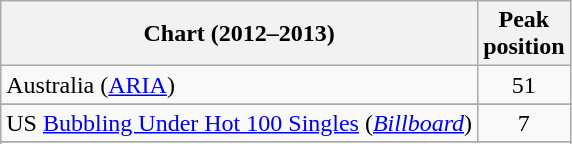<table class="wikitable sortable">
<tr>
<th>Chart (2012–2013)</th>
<th>Peak<br>position</th>
</tr>
<tr>
<td>Australia (<a href='#'>ARIA</a>)</td>
<td align="center">51</td>
</tr>
<tr>
</tr>
<tr>
</tr>
<tr>
</tr>
<tr>
</tr>
<tr>
</tr>
<tr>
</tr>
<tr>
</tr>
<tr>
</tr>
<tr>
</tr>
<tr>
<td>US <a href='#'>Bubbling Under Hot 100 Singles</a> (<em><a href='#'>Billboard</a></em>)</td>
<td align="center">7</td>
</tr>
<tr>
</tr>
<tr>
</tr>
<tr>
</tr>
<tr>
</tr>
</table>
